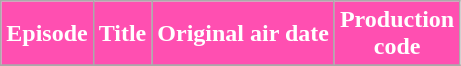<table class="wikitable plainrowheaders">
<tr>
<th style="background:#FF4FB1; color:#fff;">Episode</th>
<th style="background:#FF4FB1; color:#fff;">Title</th>
<th style="background:#FF4FB1; color:#fff;">Original air date</th>
<th style="background:#FF4FB1; color:#fff;">Production<br>code</th>
</tr>
<tr>
</tr>
</table>
